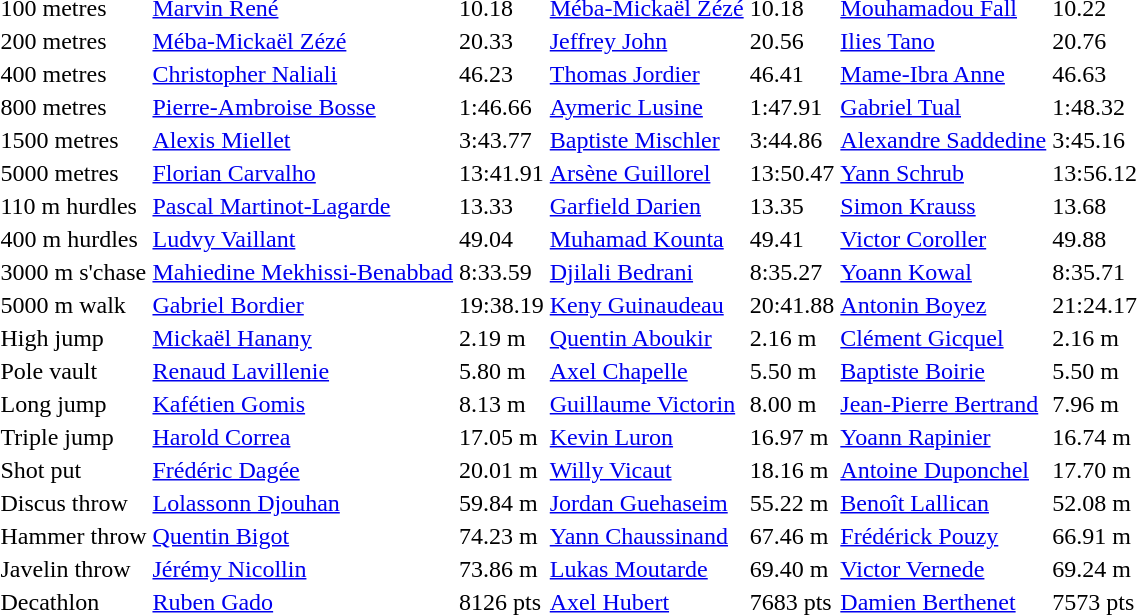<table>
<tr>
<td>100 metres</td>
<td><a href='#'>Marvin René</a></td>
<td>10.18</td>
<td><a href='#'>Méba-Mickaël Zézé</a></td>
<td>10.18</td>
<td><a href='#'>Mouhamadou Fall</a></td>
<td>10.22</td>
</tr>
<tr>
<td>200 metres</td>
<td><a href='#'>Méba-Mickaël Zézé</a></td>
<td>20.33</td>
<td><a href='#'>Jeffrey John</a></td>
<td>20.56</td>
<td><a href='#'>Ilies Tano</a></td>
<td>20.76</td>
</tr>
<tr>
<td>400 metres</td>
<td><a href='#'>Christopher Naliali</a></td>
<td>46.23</td>
<td><a href='#'>Thomas Jordier</a></td>
<td>46.41</td>
<td><a href='#'>Mame-Ibra Anne</a></td>
<td>46.63</td>
</tr>
<tr>
<td>800 metres</td>
<td><a href='#'>Pierre-Ambroise Bosse</a></td>
<td>1:46.66</td>
<td><a href='#'>Aymeric Lusine</a></td>
<td>1:47.91</td>
<td><a href='#'>Gabriel Tual</a></td>
<td>1:48.32</td>
</tr>
<tr>
<td>1500 metres</td>
<td><a href='#'>Alexis Miellet</a></td>
<td>3:43.77</td>
<td><a href='#'>Baptiste Mischler</a></td>
<td>3:44.86</td>
<td><a href='#'>Alexandre Saddedine</a></td>
<td>3:45.16</td>
</tr>
<tr>
<td>5000 metres</td>
<td><a href='#'>Florian Carvalho</a></td>
<td>13:41.91</td>
<td><a href='#'>Arsène Guillorel</a></td>
<td>13:50.47</td>
<td><a href='#'>Yann Schrub</a></td>
<td>13:56.12</td>
</tr>
<tr>
<td>110 m hurdles</td>
<td><a href='#'>Pascal Martinot-Lagarde</a></td>
<td>13.33</td>
<td><a href='#'>Garfield Darien</a></td>
<td>13.35</td>
<td><a href='#'>Simon Krauss</a></td>
<td>13.68</td>
</tr>
<tr>
<td>400 m hurdles</td>
<td><a href='#'>Ludvy Vaillant</a></td>
<td>49.04</td>
<td><a href='#'>Muhamad Kounta</a></td>
<td>49.41 </td>
<td><a href='#'>Victor Coroller</a></td>
<td>49.88</td>
</tr>
<tr>
<td>3000 m s'chase</td>
<td><a href='#'>Mahiedine Mekhissi-Benabbad</a></td>
<td>8:33.59</td>
<td><a href='#'>Djilali Bedrani</a></td>
<td>8:35.27</td>
<td><a href='#'>Yoann Kowal</a></td>
<td>8:35.71</td>
</tr>
<tr>
<td>5000 m walk</td>
<td><a href='#'>Gabriel Bordier</a></td>
<td>19:38.19</td>
<td><a href='#'>Keny Guinaudeau</a></td>
<td>20:41.88 </td>
<td><a href='#'>Antonin Boyez</a></td>
<td>21:24.17</td>
</tr>
<tr>
<td>High jump</td>
<td><a href='#'>Mickaël Hanany</a></td>
<td>2.19 m</td>
<td><a href='#'>Quentin Aboukir</a></td>
<td>2.16 m </td>
<td><a href='#'>Clément Gicquel</a></td>
<td>2.16 m</td>
</tr>
<tr>
<td>Pole vault</td>
<td><a href='#'>Renaud Lavillenie</a></td>
<td>5.80 m</td>
<td><a href='#'>Axel Chapelle</a></td>
<td>5.50 m</td>
<td><a href='#'>Baptiste Boirie</a></td>
<td>5.50 m</td>
</tr>
<tr>
<td>Long jump</td>
<td><a href='#'>Kafétien Gomis</a></td>
<td>8.13 m</td>
<td><a href='#'>Guillaume Victorin</a></td>
<td>8.00 m </td>
<td><a href='#'>Jean-Pierre Bertrand</a></td>
<td>7.96 m</td>
</tr>
<tr>
<td>Triple jump</td>
<td><a href='#'>Harold Correa</a></td>
<td>17.05 m</td>
<td><a href='#'>Kevin Luron</a></td>
<td>16.97 m</td>
<td><a href='#'>Yoann Rapinier</a></td>
<td>16.74 m</td>
</tr>
<tr>
<td>Shot put</td>
<td><a href='#'>Frédéric Dagée</a></td>
<td>20.01 m</td>
<td><a href='#'>Willy Vicaut</a></td>
<td>18.16 m</td>
<td><a href='#'>Antoine Duponchel</a></td>
<td>17.70 m</td>
</tr>
<tr>
<td>Discus throw</td>
<td><a href='#'>Lolassonn Djouhan</a></td>
<td>59.84 m</td>
<td><a href='#'>Jordan Guehaseim</a></td>
<td>55.22 m</td>
<td><a href='#'>Benoît Lallican</a></td>
<td>52.08 m</td>
</tr>
<tr>
<td>Hammer throw</td>
<td><a href='#'>Quentin Bigot</a></td>
<td>74.23 m</td>
<td><a href='#'>Yann Chaussinand</a></td>
<td>67.46 m</td>
<td><a href='#'>Frédérick Pouzy</a></td>
<td>66.91 m</td>
</tr>
<tr>
<td>Javelin throw</td>
<td><a href='#'>Jérémy Nicollin</a></td>
<td>73.86 m</td>
<td><a href='#'>Lukas Moutarde</a></td>
<td>69.40 m</td>
<td><a href='#'>Victor Vernede</a></td>
<td>69.24 m</td>
</tr>
<tr>
<td>Decathlon</td>
<td><a href='#'>Ruben Gado</a></td>
<td>8126 pts </td>
<td><a href='#'>Axel Hubert</a></td>
<td>7683 pts</td>
<td><a href='#'>Damien Berthenet</a></td>
<td>7573 pts</td>
</tr>
</table>
